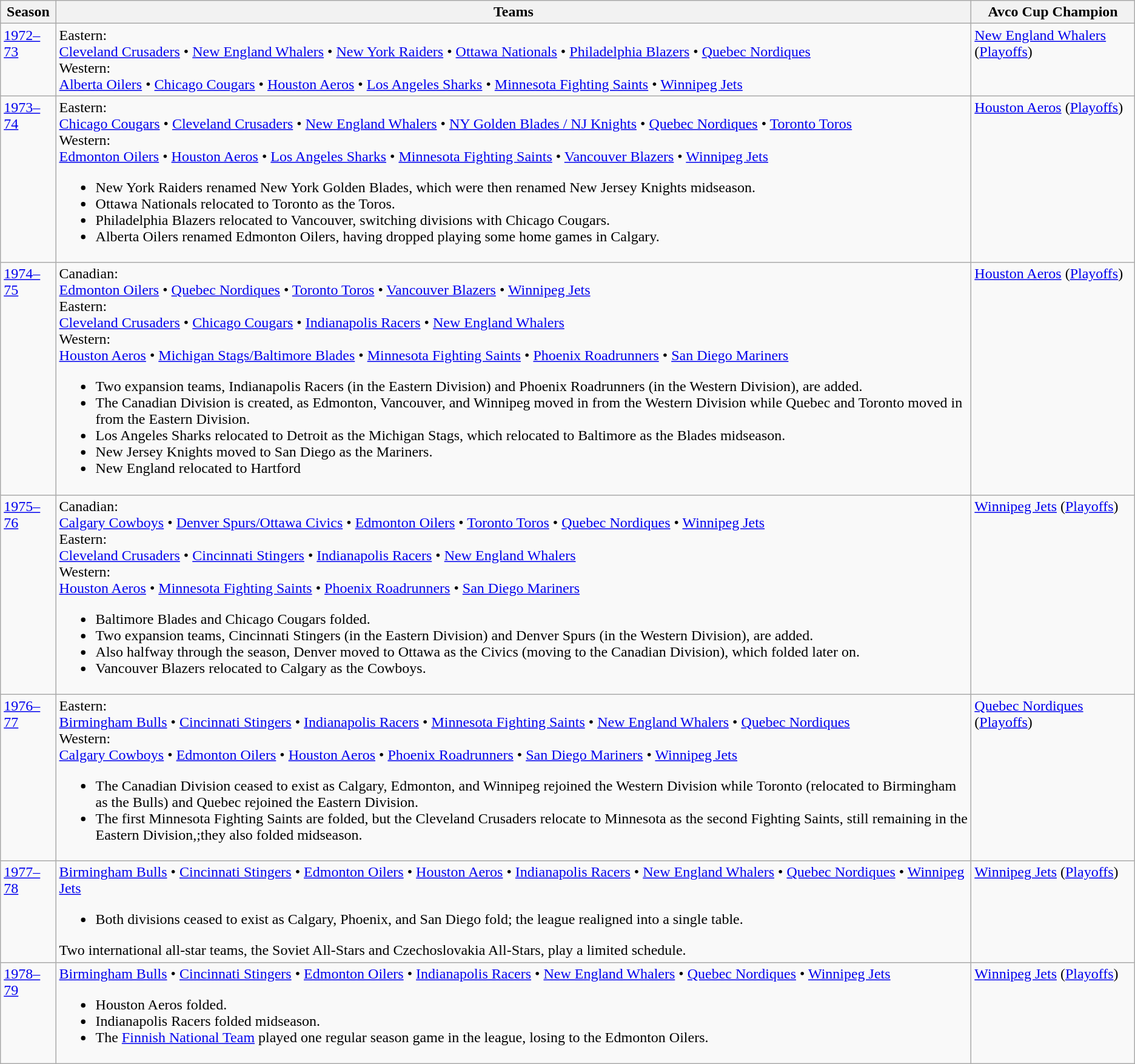<table class="wikitable">
<tr>
<th>Season</th>
<th>Teams</th>
<th>Avco Cup Champion</th>
</tr>
<tr valign="top">
<td><a href='#'>1972–73</a></td>
<td>Eastern:<br><a href='#'>Cleveland Crusaders</a> • <a href='#'>New England Whalers</a> • <a href='#'>New York Raiders</a> • <a href='#'>Ottawa Nationals</a> • <a href='#'>Philadelphia Blazers</a> • <a href='#'>Quebec Nordiques</a><br>Western:<br><a href='#'>Alberta Oilers</a> • <a href='#'>Chicago Cougars</a> • <a href='#'>Houston Aeros</a> • <a href='#'>Los Angeles Sharks</a> • <a href='#'>Minnesota Fighting Saints</a> • <a href='#'>Winnipeg Jets</a></td>
<td><a href='#'>New England Whalers</a> (<a href='#'>Playoffs</a>)</td>
</tr>
<tr valign="top">
<td><a href='#'>1973–74</a></td>
<td>Eastern:<br><a href='#'>Chicago Cougars</a> • <a href='#'>Cleveland Crusaders</a> • <a href='#'>New England Whalers</a> • <a href='#'>NY Golden Blades / NJ Knights</a> • <a href='#'>Quebec Nordiques</a> • <a href='#'>Toronto Toros</a><br>Western:<br><a href='#'>Edmonton Oilers</a> • <a href='#'>Houston Aeros</a> • <a href='#'>Los Angeles Sharks</a> • <a href='#'>Minnesota Fighting Saints</a> • <a href='#'>Vancouver Blazers</a> • <a href='#'>Winnipeg Jets</a><br><ul><li>New York Raiders renamed New York Golden Blades, which were then renamed New Jersey Knights midseason.</li><li>Ottawa Nationals relocated to Toronto as the Toros.</li><li>Philadelphia Blazers relocated to Vancouver, switching divisions with Chicago Cougars.</li><li>Alberta Oilers renamed Edmonton Oilers, having dropped playing some home games in Calgary.</li></ul></td>
<td><a href='#'>Houston Aeros</a> (<a href='#'>Playoffs</a>)</td>
</tr>
<tr valign="top">
<td><a href='#'>1974–75</a></td>
<td>Canadian:<br><a href='#'>Edmonton Oilers</a> • <a href='#'>Quebec Nordiques</a> • <a href='#'>Toronto Toros</a> • <a href='#'>Vancouver Blazers</a>  • <a href='#'>Winnipeg Jets</a><br>Eastern:<br><a href='#'>Cleveland Crusaders</a> • <a href='#'>Chicago Cougars</a> • <a href='#'>Indianapolis Racers</a> • <a href='#'>New England Whalers</a><br>Western:<br><a href='#'>Houston Aeros</a> • <a href='#'>Michigan Stags/Baltimore Blades</a> • <a href='#'>Minnesota Fighting Saints</a> • <a href='#'>Phoenix Roadrunners</a> • <a href='#'>San Diego Mariners</a><br><ul><li>Two expansion teams, Indianapolis Racers (in the Eastern Division) and Phoenix Roadrunners (in the Western Division), are added.</li><li>The Canadian Division is created, as Edmonton, Vancouver, and Winnipeg moved in from the Western Division while Quebec and Toronto moved in from the Eastern Division.</li><li>Los Angeles Sharks relocated to Detroit as the Michigan Stags, which relocated to Baltimore as the Blades midseason.</li><li>New Jersey Knights moved to San Diego as the Mariners.</li><li>New England relocated to Hartford</li></ul></td>
<td><a href='#'>Houston Aeros</a> (<a href='#'>Playoffs</a>)</td>
</tr>
<tr valign="top">
<td><a href='#'>1975–76</a> </td>
<td>Canadian:<br><a href='#'>Calgary Cowboys</a> • <a href='#'>Denver Spurs/Ottawa Civics</a> • <a href='#'>Edmonton Oilers</a> • <a href='#'>Toronto Toros</a> • <a href='#'>Quebec Nordiques</a>  • <a href='#'>Winnipeg Jets</a><br>Eastern:<br><a href='#'>Cleveland Crusaders</a> • <a href='#'>Cincinnati Stingers</a> • <a href='#'>Indianapolis Racers</a> • <a href='#'>New England Whalers</a><br>Western:<br><a href='#'>Houston Aeros</a> • <a href='#'>Minnesota Fighting Saints</a> • <a href='#'>Phoenix Roadrunners</a> • <a href='#'>San Diego Mariners</a><br><ul><li>Baltimore Blades and Chicago Cougars folded.</li><li>Two expansion teams, Cincinnati Stingers (in the Eastern Division) and Denver Spurs (in the Western Division), are added.</li><li>Also halfway through the season, Denver moved to Ottawa as the Civics (moving to the Canadian Division), which folded later on.</li><li>Vancouver Blazers relocated to Calgary as the Cowboys.</li></ul></td>
<td><a href='#'>Winnipeg Jets</a> (<a href='#'>Playoffs</a>)</td>
</tr>
<tr valign="top">
<td><a href='#'>1976–77</a></td>
<td>Eastern:<br><a href='#'>Birmingham Bulls</a> • <a href='#'>Cincinnati Stingers</a> • <a href='#'>Indianapolis Racers</a> • <a href='#'>Minnesota Fighting Saints</a> • <a href='#'>New England Whalers</a> • <a href='#'>Quebec Nordiques</a><br>Western:<br><a href='#'>Calgary Cowboys</a> • <a href='#'>Edmonton Oilers</a> • <a href='#'>Houston Aeros</a> • <a href='#'>Phoenix Roadrunners</a> • <a href='#'>San Diego Mariners</a> • <a href='#'>Winnipeg Jets</a><br><ul><li>The Canadian Division ceased to exist as Calgary, Edmonton, and Winnipeg rejoined the Western Division while Toronto (relocated to Birmingham as the Bulls) and Quebec rejoined the Eastern Division.</li><li>The first Minnesota Fighting Saints are folded, but the Cleveland Crusaders relocate to Minnesota as the second Fighting Saints, still remaining in the Eastern Division,;they also folded midseason.</li></ul></td>
<td><a href='#'>Quebec Nordiques</a> (<a href='#'>Playoffs</a>)</td>
</tr>
<tr valign="top">
<td><a href='#'>1977–78</a></td>
<td><a href='#'>Birmingham Bulls</a> • <a href='#'>Cincinnati Stingers</a> • <a href='#'>Edmonton Oilers</a> • <a href='#'>Houston Aeros</a> • <a href='#'>Indianapolis Racers</a> • <a href='#'>New England Whalers</a> • <a href='#'>Quebec Nordiques</a> • <a href='#'>Winnipeg Jets</a><br><ul><li>Both divisions ceased to exist as Calgary, Phoenix, and San Diego fold; the league realigned into a single table.</li></ul>Two international all-star teams, the Soviet All-Stars and Czechoslovakia All-Stars, play a limited schedule.</td>
<td><a href='#'>Winnipeg Jets</a> (<a href='#'>Playoffs</a>)</td>
</tr>
<tr valign="top">
<td><a href='#'>1978–79</a></td>
<td><a href='#'>Birmingham Bulls</a> • <a href='#'>Cincinnati Stingers</a> • <a href='#'>Edmonton Oilers</a> • <a href='#'>Indianapolis Racers</a> • <a href='#'>New England Whalers</a> • <a href='#'>Quebec Nordiques</a> • <a href='#'>Winnipeg Jets</a><br><ul><li>Houston Aeros folded.</li><li>Indianapolis Racers folded midseason.</li><li>The <a href='#'>Finnish National Team</a> played one regular season game in the league, losing to the Edmonton Oilers.</li></ul></td>
<td><a href='#'>Winnipeg Jets</a> (<a href='#'>Playoffs</a>)</td>
</tr>
</table>
